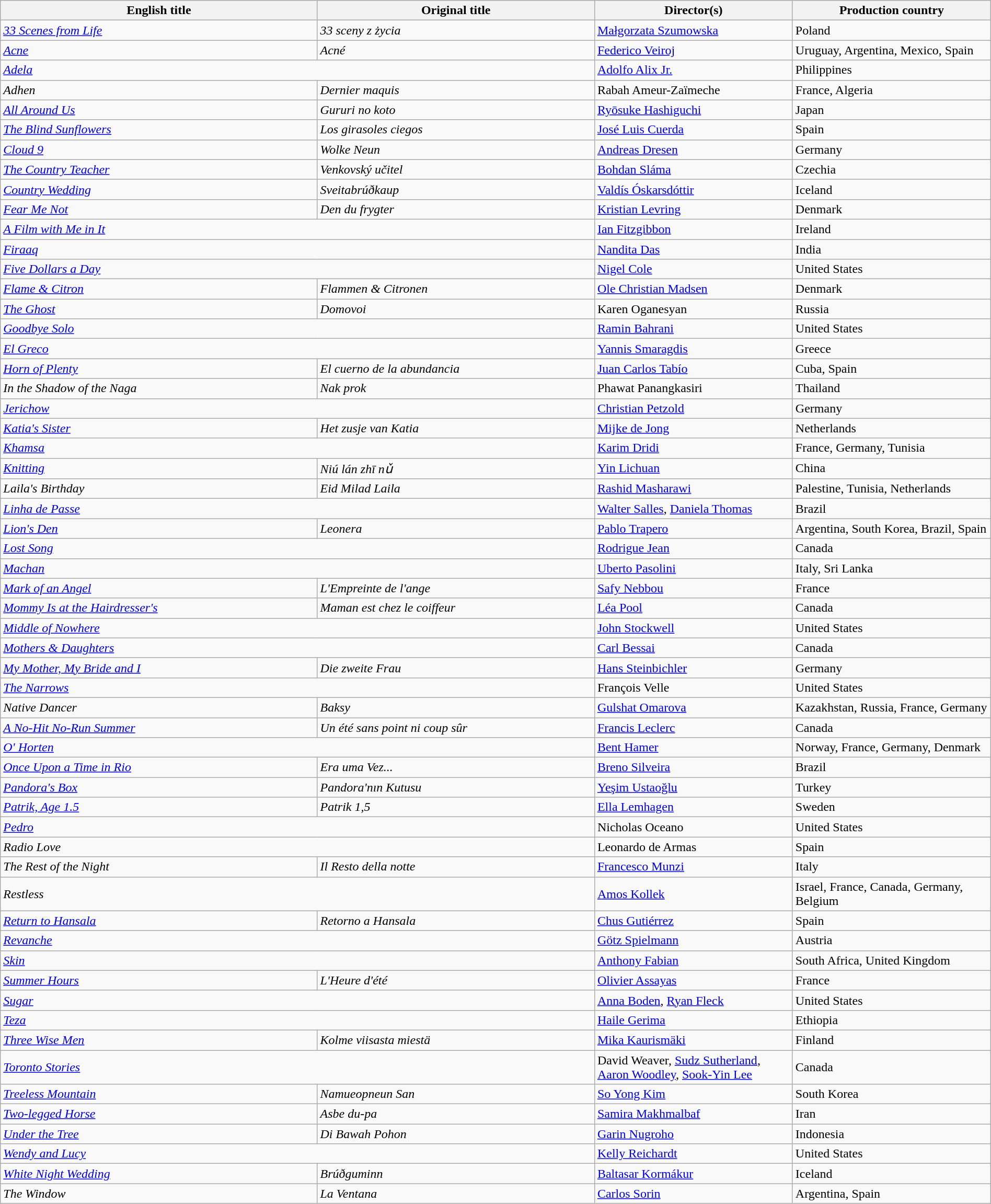<table class="sortable wikitable" width="100%" cellpadding="5">
<tr>
<th scope="col" width="32%">English title</th>
<th scope="col" width="28%">Original title</th>
<th scope="col" width="20%">Director(s)</th>
<th scope="col" width="20%">Production country</th>
</tr>
<tr>
<td><em><a href='#'>33 Scenes from Life</a></em></td>
<td><em>33 sceny z życia</em></td>
<td><a href='#'>Małgorzata Szumowska</a></td>
<td>Poland</td>
</tr>
<tr>
<td><em><a href='#'>Acne</a></em></td>
<td><em>Acné</em></td>
<td><a href='#'>Federico Veiroj</a></td>
<td>Uruguay, Argentina, Mexico, Spain</td>
</tr>
<tr>
<td colspan=2><em><a href='#'>Adela</a></em></td>
<td><a href='#'>Adolfo Alix Jr.</a></td>
<td>Philippines</td>
</tr>
<tr>
<td><em>Adhen</em></td>
<td><em>Dernier maquis</em></td>
<td>Rabah Ameur-Zaïmeche</td>
<td>France, Algeria</td>
</tr>
<tr>
<td><em><a href='#'>All Around Us</a></em></td>
<td><em>Gururi no koto</em></td>
<td><a href='#'>Ryōsuke Hashiguchi</a></td>
<td>Japan</td>
</tr>
<tr>
<td><em><a href='#'>The Blind Sunflowers</a></em></td>
<td><em>Los girasoles ciegos</em></td>
<td><a href='#'>José Luis Cuerda</a></td>
<td>Spain</td>
</tr>
<tr>
<td><em><a href='#'>Cloud 9</a></em></td>
<td><em>Wolke Neun</em></td>
<td><a href='#'>Andreas Dresen</a></td>
<td>Germany</td>
</tr>
<tr>
<td><em><a href='#'>The Country Teacher</a></em></td>
<td><em>Venkovský učitel</em></td>
<td><a href='#'>Bohdan Sláma</a></td>
<td>Czechia</td>
</tr>
<tr>
<td><em><a href='#'>Country Wedding</a></em></td>
<td><em>Sveitabrúðkaup</em></td>
<td><a href='#'>Valdís Óskarsdóttir</a></td>
<td>Iceland</td>
</tr>
<tr>
<td><em><a href='#'>Fear Me Not</a></em></td>
<td><em>Den du frygter</em></td>
<td><a href='#'>Kristian Levring</a></td>
<td>Denmark</td>
</tr>
<tr>
<td colspan=2><em><a href='#'>A Film with Me in It</a></em></td>
<td><a href='#'>Ian Fitzgibbon</a></td>
<td>Ireland</td>
</tr>
<tr>
<td colspan=2><em><a href='#'>Firaaq</a></em></td>
<td><a href='#'>Nandita Das</a></td>
<td>India</td>
</tr>
<tr>
<td colspan=2><em><a href='#'>Five Dollars a Day</a></em></td>
<td><a href='#'>Nigel Cole</a></td>
<td>United States</td>
</tr>
<tr>
<td><em><a href='#'>Flame & Citron</a></em></td>
<td><em>Flammen & Citronen</em></td>
<td><a href='#'>Ole Christian Madsen</a></td>
<td>Denmark</td>
</tr>
<tr>
<td><em><a href='#'>The Ghost</a></em></td>
<td><em>Domovoi</em></td>
<td>Karen Oganesyan</td>
<td>Russia</td>
</tr>
<tr>
<td colspan=2><em><a href='#'>Goodbye Solo</a></em></td>
<td><a href='#'>Ramin Bahrani</a></td>
<td>United States</td>
</tr>
<tr>
<td colspan=2><em><a href='#'>El Greco</a></em></td>
<td><a href='#'>Yannis Smaragdis</a></td>
<td>Greece</td>
</tr>
<tr>
<td><em><a href='#'>Horn of Plenty</a></em></td>
<td><em>El cuerno de la abundancia</em></td>
<td><a href='#'>Juan Carlos Tabío</a></td>
<td>Cuba, Spain</td>
</tr>
<tr>
<td><em>In the Shadow of the Naga</em></td>
<td><em>Nak prok</em></td>
<td>Phawat Panangkasiri</td>
<td>Thailand</td>
</tr>
<tr>
<td colspan=2><em><a href='#'>Jerichow</a></em></td>
<td><a href='#'>Christian Petzold</a></td>
<td>Germany</td>
</tr>
<tr>
<td><em><a href='#'>Katia's Sister</a></em></td>
<td><em>Het zusje van Katia</em></td>
<td><a href='#'>Mijke de Jong</a></td>
<td>Netherlands</td>
</tr>
<tr>
<td colspan=2><em><a href='#'>Khamsa</a></em></td>
<td><a href='#'>Karim Dridi</a></td>
<td>France, Germany, Tunisia</td>
</tr>
<tr>
<td><em><a href='#'>Knitting</a></em></td>
<td><em>Niú lán zhī nǔ</em></td>
<td><a href='#'>Yin Lichuan</a></td>
<td>China</td>
</tr>
<tr>
<td><em>Laila's Birthday</em></td>
<td><em>Eid Milad Laila</em></td>
<td><a href='#'>Rashid Masharawi</a></td>
<td>Palestine, Tunisia, Netherlands</td>
</tr>
<tr>
<td colspan=2><em><a href='#'>Linha de Passe</a></em></td>
<td><a href='#'>Walter Salles</a>, <a href='#'>Daniela Thomas</a></td>
<td>Brazil</td>
</tr>
<tr>
<td><em><a href='#'>Lion's Den</a></em></td>
<td><em>Leonera</em></td>
<td><a href='#'>Pablo Trapero</a></td>
<td>Argentina, South Korea, Brazil, Spain</td>
</tr>
<tr>
<td colspan=2><em><a href='#'>Lost Song</a></em></td>
<td><a href='#'>Rodrigue Jean</a></td>
<td>Canada</td>
</tr>
<tr>
<td colspan=2><em><a href='#'>Machan</a></em></td>
<td><a href='#'>Uberto Pasolini</a></td>
<td>Italy, Sri Lanka</td>
</tr>
<tr>
<td><em><a href='#'>Mark of an Angel</a></em></td>
<td><em>L'Empreinte de l'ange</em></td>
<td><a href='#'>Safy Nebbou</a></td>
<td>France</td>
</tr>
<tr>
<td><em><a href='#'>Mommy Is at the Hairdresser's</a></em></td>
<td><em>Maman est chez le coiffeur</em></td>
<td><a href='#'>Léa Pool</a></td>
<td>Canada</td>
</tr>
<tr>
<td colspan=2><em><a href='#'>Middle of Nowhere</a></em></td>
<td><a href='#'>John Stockwell</a></td>
<td>United States</td>
</tr>
<tr>
<td colspan=2><em><a href='#'>Mothers & Daughters</a></em></td>
<td><a href='#'>Carl Bessai</a></td>
<td>Canada</td>
</tr>
<tr>
<td><em><a href='#'>My Mother, My Bride and I</a></em></td>
<td><em>Die zweite Frau</em></td>
<td><a href='#'>Hans Steinbichler</a></td>
<td>Germany</td>
</tr>
<tr>
<td colspan=2><em><a href='#'>The Narrows</a></em></td>
<td>François Velle</td>
<td>United States</td>
</tr>
<tr>
<td><em>Native Dancer</em></td>
<td><em>Baksy</em></td>
<td><a href='#'>Gulshat Omarova</a></td>
<td>Kazakhstan, Russia, France, Germany</td>
</tr>
<tr>
<td><em><a href='#'>A No-Hit No-Run Summer</a></em></td>
<td><em>Un été sans point ni coup sûr</em></td>
<td><a href='#'>Francis Leclerc</a></td>
<td>Canada</td>
</tr>
<tr>
<td colspan=2><em><a href='#'>O' Horten</a></em></td>
<td><a href='#'>Bent Hamer</a></td>
<td>Norway, France, Germany, Denmark</td>
</tr>
<tr>
<td><em><a href='#'>Once Upon a Time in Rio</a></em></td>
<td><em>Era uma Vez...</em></td>
<td><a href='#'>Breno Silveira</a></td>
<td>Brazil</td>
</tr>
<tr>
<td><em><a href='#'>Pandora's Box</a></em></td>
<td><em>Pandora'nın Kutusu</em></td>
<td><a href='#'>Yeşim Ustaoğlu</a></td>
<td>Turkey</td>
</tr>
<tr>
<td><em><a href='#'>Patrik, Age 1.5</a></em></td>
<td><em>Patrik 1,5</em></td>
<td><a href='#'>Ella Lemhagen</a></td>
<td>Sweden</td>
</tr>
<tr>
<td colspan=2><em><a href='#'>Pedro</a></em></td>
<td>Nicholas Oceano</td>
<td>United States</td>
</tr>
<tr>
<td colspan=2><em>Radio Love</em></td>
<td>Leonardo de Armas</td>
<td>Spain</td>
</tr>
<tr>
<td><em>The Rest of the Night</em></td>
<td><em>Il Resto della notte</em></td>
<td><a href='#'>Francesco Munzi</a></td>
<td>Italy</td>
</tr>
<tr>
<td colspan=2><em>Restless</em></td>
<td><a href='#'>Amos Kollek</a></td>
<td>Israel, France, Canada, Germany, Belgium</td>
</tr>
<tr>
<td><em><a href='#'>Return to Hansala</a></em></td>
<td><em>Retorno a Hansala</em></td>
<td><a href='#'>Chus Gutiérrez</a></td>
<td>Spain</td>
</tr>
<tr>
<td colspan=2><em><a href='#'>Revanche</a></em></td>
<td><a href='#'>Götz Spielmann</a></td>
<td>Austria</td>
</tr>
<tr>
<td colspan=2><em><a href='#'>Skin</a></em></td>
<td><a href='#'>Anthony Fabian</a></td>
<td>South Africa, United Kingdom</td>
</tr>
<tr>
<td><em><a href='#'>Summer Hours</a></em></td>
<td><em>L'Heure d'été</em></td>
<td><a href='#'>Olivier Assayas</a></td>
<td>France</td>
</tr>
<tr>
<td colspan=2><em><a href='#'>Sugar</a></em></td>
<td><a href='#'>Anna Boden</a>, <a href='#'>Ryan Fleck</a></td>
<td>United States</td>
</tr>
<tr>
<td colspan=2><em><a href='#'>Teza</a></em></td>
<td><a href='#'>Haile Gerima</a></td>
<td>Ethiopia</td>
</tr>
<tr>
<td><em><a href='#'>Three Wise Men</a></em></td>
<td><em>Kolme viisasta miestä</em></td>
<td><a href='#'>Mika Kaurismäki</a></td>
<td>Finland</td>
</tr>
<tr>
<td colspan=2><em><a href='#'>Toronto Stories</a></em></td>
<td>David Weaver, <a href='#'>Sudz Sutherland</a>, <a href='#'>Aaron Woodley</a>, <a href='#'>Sook-Yin Lee</a></td>
<td>Canada</td>
</tr>
<tr>
<td><em><a href='#'>Treeless Mountain</a></em></td>
<td><em>Namueopneun San</em></td>
<td><a href='#'>So Yong Kim</a></td>
<td>South Korea</td>
</tr>
<tr>
<td><em><a href='#'>Two-legged Horse</a></em></td>
<td><em>Asbe du-pa</em></td>
<td><a href='#'>Samira Makhmalbaf</a></td>
<td>Iran</td>
</tr>
<tr>
<td><em><a href='#'>Under the Tree</a></em></td>
<td><em>Di Bawah Pohon</em></td>
<td><a href='#'>Garin Nugroho</a></td>
<td>Indonesia</td>
</tr>
<tr>
<td colspan=2><em><a href='#'>Wendy and Lucy</a></em></td>
<td><a href='#'>Kelly Reichardt</a></td>
<td>United States</td>
</tr>
<tr>
<td><em><a href='#'>White Night Wedding</a></em></td>
<td><em>Brúðguminn</em></td>
<td><a href='#'>Baltasar Kormákur</a></td>
<td>Iceland</td>
</tr>
<tr>
<td><em>The Window</em></td>
<td><em>La Ventana</em></td>
<td><a href='#'>Carlos Sorin</a></td>
<td>Argentina, Spain</td>
</tr>
</table>
